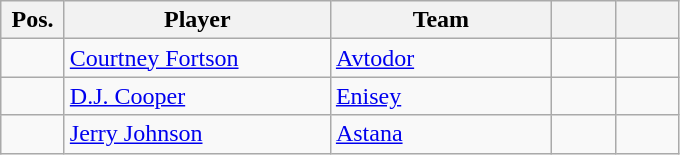<table class="wikitable">
<tr>
<th width=35>Pos.</th>
<th width=170>Player</th>
<th width=140>Team</th>
<th width=35></th>
<th width=35></th>
</tr>
<tr>
<td></td>
<td> <a href='#'>Courtney Fortson</a></td>
<td> <a href='#'>Avtodor</a></td>
<td></td>
<td></td>
</tr>
<tr>
<td></td>
<td> <a href='#'>D.J. Cooper</a></td>
<td> <a href='#'>Enisey</a></td>
<td></td>
<td></td>
</tr>
<tr>
<td></td>
<td> <a href='#'>Jerry Johnson</a></td>
<td> <a href='#'>Astana</a></td>
<td></td>
<td></td>
</tr>
</table>
